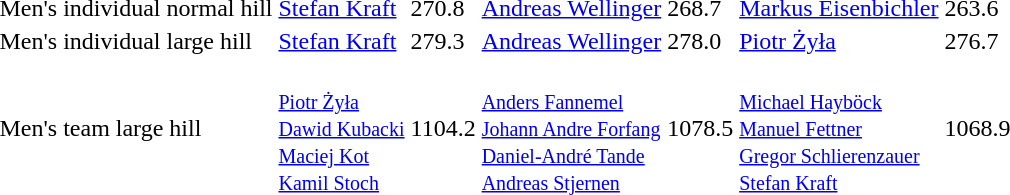<table>
<tr>
<td>Men's individual normal hill<br></td>
<td><a href='#'>Stefan Kraft</a><br></td>
<td>270.8</td>
<td><a href='#'>Andreas Wellinger</a><br></td>
<td>268.7</td>
<td><a href='#'>Markus Eisenbichler</a><br></td>
<td>263.6</td>
</tr>
<tr>
<td>Men's individual large hill<br></td>
<td><a href='#'>Stefan Kraft</a><br></td>
<td>279.3</td>
<td><a href='#'>Andreas Wellinger</a><br></td>
<td>278.0</td>
<td><a href='#'>Piotr Żyła</a><br></td>
<td>276.7</td>
</tr>
<tr>
<td>Men's team large hill<br></td>
<td><br><small><a href='#'>Piotr Żyła</a><br><a href='#'>Dawid Kubacki</a><br><a href='#'>Maciej Kot</a><br><a href='#'>Kamil Stoch</a></small></td>
<td>1104.2</td>
<td><br><small><a href='#'>Anders Fannemel</a><br><a href='#'>Johann Andre Forfang</a><br><a href='#'>Daniel-André Tande</a><br><a href='#'>Andreas Stjernen</a></small></td>
<td>1078.5</td>
<td><br><small><a href='#'>Michael Hayböck</a><br><a href='#'>Manuel Fettner</a><br><a href='#'>Gregor Schlierenzauer</a><br><a href='#'>Stefan Kraft</a></small></td>
<td>1068.9</td>
</tr>
</table>
